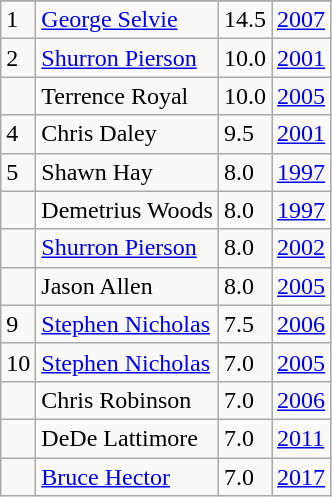<table class="wikitable">
<tr>
</tr>
<tr>
<td>1</td>
<td><a href='#'>George Selvie</a></td>
<td>14.5</td>
<td><a href='#'>2007</a></td>
</tr>
<tr>
<td>2</td>
<td><a href='#'>Shurron Pierson</a></td>
<td>10.0</td>
<td><a href='#'>2001</a></td>
</tr>
<tr>
<td></td>
<td>Terrence Royal</td>
<td>10.0</td>
<td><a href='#'>2005</a></td>
</tr>
<tr>
<td>4</td>
<td>Chris Daley</td>
<td>9.5</td>
<td><a href='#'>2001</a></td>
</tr>
<tr>
<td>5</td>
<td>Shawn Hay</td>
<td>8.0</td>
<td><a href='#'>1997</a></td>
</tr>
<tr>
<td></td>
<td>Demetrius Woods</td>
<td>8.0</td>
<td><a href='#'>1997</a></td>
</tr>
<tr>
<td></td>
<td><a href='#'>Shurron Pierson</a></td>
<td>8.0</td>
<td><a href='#'>2002</a></td>
</tr>
<tr>
<td></td>
<td>Jason Allen</td>
<td>8.0</td>
<td><a href='#'>2005</a></td>
</tr>
<tr>
<td>9</td>
<td><a href='#'>Stephen Nicholas</a></td>
<td>7.5</td>
<td><a href='#'>2006</a></td>
</tr>
<tr>
<td>10</td>
<td><a href='#'>Stephen Nicholas</a></td>
<td>7.0</td>
<td><a href='#'>2005</a></td>
</tr>
<tr>
<td></td>
<td>Chris Robinson</td>
<td>7.0</td>
<td><a href='#'>2006</a></td>
</tr>
<tr>
<td></td>
<td>DeDe Lattimore</td>
<td>7.0</td>
<td><a href='#'>2011</a></td>
</tr>
<tr>
<td></td>
<td><a href='#'>Bruce Hector</a></td>
<td>7.0</td>
<td><a href='#'>2017</a></td>
</tr>
</table>
